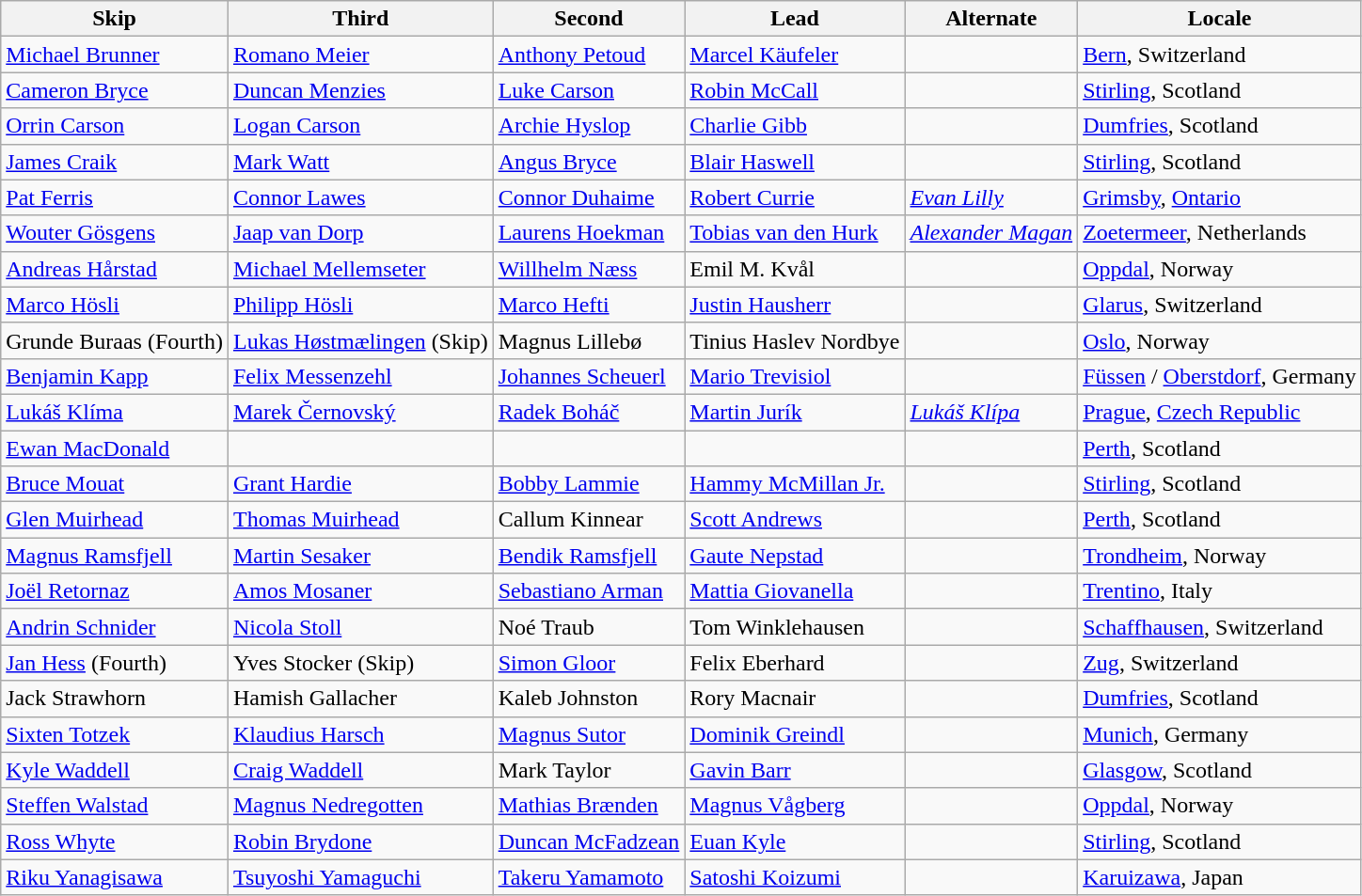<table class=wikitable>
<tr>
<th scope="col">Skip</th>
<th scope="col">Third</th>
<th scope="col">Second</th>
<th scope="col">Lead</th>
<th scope="col">Alternate</th>
<th scope="col">Locale</th>
</tr>
<tr>
<td><a href='#'>Michael Brunner</a></td>
<td><a href='#'>Romano Meier</a></td>
<td><a href='#'>Anthony Petoud</a></td>
<td><a href='#'>Marcel Käufeler</a></td>
<td></td>
<td> <a href='#'>Bern</a>, Switzerland</td>
</tr>
<tr>
<td><a href='#'>Cameron Bryce</a></td>
<td><a href='#'>Duncan Menzies</a></td>
<td><a href='#'>Luke Carson</a></td>
<td><a href='#'>Robin McCall</a></td>
<td></td>
<td> <a href='#'>Stirling</a>, Scotland</td>
</tr>
<tr>
<td><a href='#'>Orrin Carson</a></td>
<td><a href='#'>Logan Carson</a></td>
<td><a href='#'>Archie Hyslop</a></td>
<td><a href='#'>Charlie Gibb</a></td>
<td></td>
<td> <a href='#'>Dumfries</a>, Scotland</td>
</tr>
<tr>
<td><a href='#'>James Craik</a></td>
<td><a href='#'>Mark Watt</a></td>
<td><a href='#'>Angus Bryce</a></td>
<td><a href='#'>Blair Haswell</a></td>
<td></td>
<td> <a href='#'>Stirling</a>, Scotland</td>
</tr>
<tr>
<td><a href='#'>Pat Ferris</a></td>
<td><a href='#'>Connor Lawes</a></td>
<td><a href='#'>Connor Duhaime</a></td>
<td><a href='#'>Robert Currie</a></td>
<td><em><a href='#'>Evan Lilly</a></em></td>
<td> <a href='#'>Grimsby</a>, <a href='#'>Ontario</a></td>
</tr>
<tr>
<td><a href='#'>Wouter Gösgens</a></td>
<td><a href='#'>Jaap van Dorp</a></td>
<td><a href='#'>Laurens Hoekman</a></td>
<td><a href='#'>Tobias van den Hurk</a></td>
<td><em><a href='#'>Alexander Magan</a></em></td>
<td> <a href='#'>Zoetermeer</a>, Netherlands</td>
</tr>
<tr>
<td><a href='#'>Andreas Hårstad</a></td>
<td><a href='#'>Michael Mellemseter</a></td>
<td><a href='#'>Willhelm Næss</a></td>
<td>Emil M. Kvål</td>
<td></td>
<td> <a href='#'>Oppdal</a>, Norway</td>
</tr>
<tr>
<td><a href='#'>Marco Hösli</a></td>
<td><a href='#'>Philipp Hösli</a></td>
<td><a href='#'>Marco Hefti</a></td>
<td><a href='#'>Justin Hausherr</a></td>
<td></td>
<td> <a href='#'>Glarus</a>, Switzerland</td>
</tr>
<tr>
<td>Grunde Buraas (Fourth)</td>
<td><a href='#'>Lukas Høstmælingen</a> (Skip)</td>
<td>Magnus Lillebø</td>
<td>Tinius Haslev Nordbye</td>
<td></td>
<td> <a href='#'>Oslo</a>, Norway</td>
</tr>
<tr>
<td><a href='#'>Benjamin Kapp</a></td>
<td><a href='#'>Felix Messenzehl</a></td>
<td><a href='#'>Johannes Scheuerl</a></td>
<td><a href='#'>Mario Trevisiol</a></td>
<td></td>
<td> <a href='#'>Füssen</a> / <a href='#'>Oberstdorf</a>, Germany</td>
</tr>
<tr>
<td><a href='#'>Lukáš Klíma</a></td>
<td><a href='#'>Marek Černovský</a></td>
<td><a href='#'>Radek Boháč</a></td>
<td><a href='#'>Martin Jurík</a></td>
<td><em><a href='#'>Lukáš Klípa</a></em></td>
<td> <a href='#'>Prague</a>, <a href='#'>Czech Republic</a></td>
</tr>
<tr>
<td><a href='#'>Ewan MacDonald</a></td>
<td></td>
<td></td>
<td></td>
<td></td>
<td> <a href='#'>Perth</a>, Scotland</td>
</tr>
<tr>
<td><a href='#'>Bruce Mouat</a></td>
<td><a href='#'>Grant Hardie</a></td>
<td><a href='#'>Bobby Lammie</a></td>
<td><a href='#'>Hammy McMillan Jr.</a></td>
<td></td>
<td> <a href='#'>Stirling</a>, Scotland</td>
</tr>
<tr>
<td><a href='#'>Glen Muirhead</a></td>
<td><a href='#'>Thomas Muirhead</a></td>
<td>Callum Kinnear</td>
<td><a href='#'>Scott Andrews</a></td>
<td></td>
<td> <a href='#'>Perth</a>, Scotland</td>
</tr>
<tr>
<td><a href='#'>Magnus Ramsfjell</a></td>
<td><a href='#'>Martin Sesaker</a></td>
<td><a href='#'>Bendik Ramsfjell</a></td>
<td><a href='#'>Gaute Nepstad</a></td>
<td></td>
<td> <a href='#'>Trondheim</a>, Norway</td>
</tr>
<tr>
<td><a href='#'>Joël Retornaz</a></td>
<td><a href='#'>Amos Mosaner</a></td>
<td><a href='#'>Sebastiano Arman</a></td>
<td><a href='#'>Mattia Giovanella</a></td>
<td></td>
<td> <a href='#'>Trentino</a>, Italy</td>
</tr>
<tr>
<td><a href='#'>Andrin Schnider</a></td>
<td><a href='#'>Nicola Stoll</a></td>
<td>Noé Traub</td>
<td>Tom Winklehausen</td>
<td></td>
<td> <a href='#'>Schaffhausen</a>, Switzerland</td>
</tr>
<tr>
<td><a href='#'>Jan Hess</a> (Fourth)</td>
<td>Yves Stocker (Skip)</td>
<td><a href='#'>Simon Gloor</a></td>
<td>Felix Eberhard</td>
<td></td>
<td> <a href='#'>Zug</a>, Switzerland</td>
</tr>
<tr>
<td>Jack Strawhorn</td>
<td>Hamish Gallacher</td>
<td>Kaleb Johnston</td>
<td>Rory Macnair</td>
<td></td>
<td> <a href='#'>Dumfries</a>, Scotland</td>
</tr>
<tr>
<td><a href='#'>Sixten Totzek</a></td>
<td><a href='#'>Klaudius Harsch</a></td>
<td><a href='#'>Magnus Sutor</a></td>
<td><a href='#'>Dominik Greindl</a></td>
<td></td>
<td> <a href='#'>Munich</a>, Germany</td>
</tr>
<tr>
<td><a href='#'>Kyle Waddell</a></td>
<td><a href='#'>Craig Waddell</a></td>
<td>Mark Taylor</td>
<td><a href='#'>Gavin Barr</a></td>
<td></td>
<td> <a href='#'>Glasgow</a>, Scotland</td>
</tr>
<tr>
<td><a href='#'>Steffen Walstad</a></td>
<td><a href='#'>Magnus Nedregotten</a></td>
<td><a href='#'>Mathias Brænden</a></td>
<td><a href='#'>Magnus Vågberg</a></td>
<td></td>
<td> <a href='#'>Oppdal</a>, Norway</td>
</tr>
<tr>
<td><a href='#'>Ross Whyte</a></td>
<td><a href='#'>Robin Brydone</a></td>
<td><a href='#'>Duncan McFadzean</a></td>
<td><a href='#'>Euan Kyle</a></td>
<td></td>
<td> <a href='#'>Stirling</a>, Scotland</td>
</tr>
<tr>
<td><a href='#'>Riku Yanagisawa</a></td>
<td><a href='#'>Tsuyoshi Yamaguchi</a></td>
<td><a href='#'>Takeru Yamamoto</a></td>
<td><a href='#'>Satoshi Koizumi</a></td>
<td></td>
<td> <a href='#'>Karuizawa</a>, Japan</td>
</tr>
</table>
